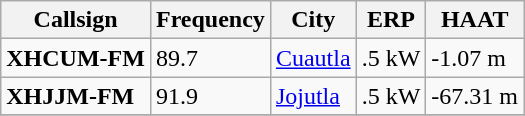<table class="wikitable sortable">
<tr>
<th>Callsign</th>
<th>Frequency</th>
<th>City</th>
<th>ERP</th>
<th>HAAT</th>
</tr>
<tr>
<td><strong>XHCUM-FM</strong></td>
<td>89.7</td>
<td><a href='#'>Cuautla</a></td>
<td>.5 kW</td>
<td>-1.07 m</td>
</tr>
<tr>
<td><strong>XHJJM-FM</strong></td>
<td>91.9</td>
<td><a href='#'>Jojutla</a></td>
<td>.5 kW</td>
<td>-67.31 m</td>
</tr>
<tr>
</tr>
</table>
